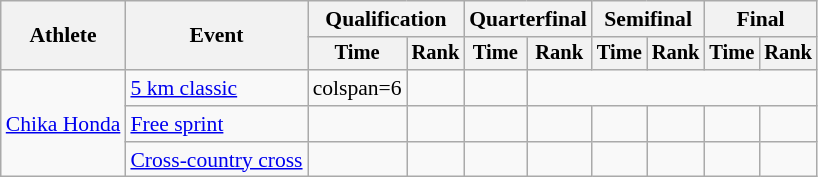<table class="wikitable" style="font-size:90%">
<tr>
<th rowspan="2">Athlete</th>
<th rowspan="2">Event</th>
<th colspan="2">Qualification</th>
<th colspan="2">Quarterfinal</th>
<th colspan="2">Semifinal</th>
<th colspan="2">Final</th>
</tr>
<tr style="font-size:95%">
<th>Time</th>
<th>Rank</th>
<th>Time</th>
<th>Rank</th>
<th>Time</th>
<th>Rank</th>
<th>Time</th>
<th>Rank</th>
</tr>
<tr align=center>
<td align=left rowspan=3><a href='#'>Chika Honda</a></td>
<td align=left><a href='#'>5 km classic</a></td>
<td>colspan=6 </td>
<td></td>
<td></td>
</tr>
<tr align=center>
<td align=left><a href='#'>Free sprint</a></td>
<td></td>
<td></td>
<td></td>
<td></td>
<td></td>
<td></td>
<td></td>
<td></td>
</tr>
<tr align=center>
<td align=left><a href='#'>Cross-country cross</a></td>
<td></td>
<td></td>
<td></td>
<td></td>
<td></td>
<td></td>
<td></td>
<td></td>
</tr>
</table>
